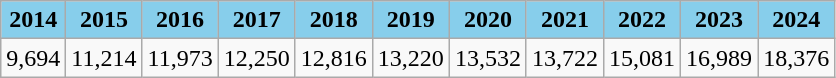<table class="wikitable">
<tr align="center" style="background:#87ceeb;">
<td><strong>2014</strong></td>
<td><strong>2015</strong></td>
<td><strong>2016</strong></td>
<td><strong>2017</strong></td>
<td><strong>2018</strong></td>
<td><strong>2019</strong></td>
<td><strong>2020</strong></td>
<td><strong>2021</strong></td>
<td><strong>2022</strong></td>
<td><strong>2023</strong></td>
<td><strong>2024</strong></td>
</tr>
<tr>
<td>9,694</td>
<td>11,214</td>
<td>11,973</td>
<td>12,250</td>
<td>12,816</td>
<td>13,220</td>
<td>13,532</td>
<td>13,722</td>
<td>15,081</td>
<td>16,989</td>
<td>18,376</td>
</tr>
</table>
